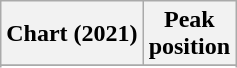<table class="wikitable sortable plainrowheaders" style="text-align:center">
<tr>
<th scope="col">Chart (2021)</th>
<th scope="col">Peak<br>position</th>
</tr>
<tr>
</tr>
<tr>
</tr>
<tr>
</tr>
<tr>
</tr>
<tr>
</tr>
</table>
